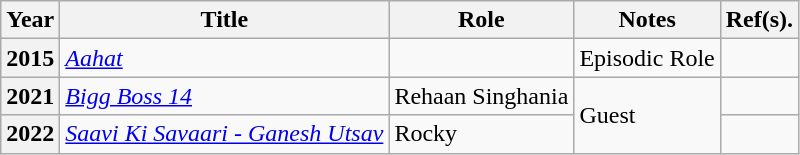<table class="wikitable plainrowheaders sortable">
<tr>
<th scope="col">Year</th>
<th scope="col">Title</th>
<th scope="col">Role</th>
<th scope="col">Notes</th>
<th scope="col" class="unsortable">Ref(s).</th>
</tr>
<tr>
<th scope="row">2015</th>
<td><em><a href='#'>Aahat</a></em></td>
<td></td>
<td>Episodic Role</td>
<td></td>
</tr>
<tr>
<th scope="row">2021</th>
<td><em><a href='#'>Bigg Boss 14</a></em></td>
<td>Rehaan Singhania</td>
<td rowspan="2">Guest</td>
<td></td>
</tr>
<tr>
<th scope="row">2022</th>
<td><em><a href='#'>Saavi Ki Savaari - Ganesh Utsav</a></em></td>
<td>Rocky</td>
<td></td>
</tr>
</table>
